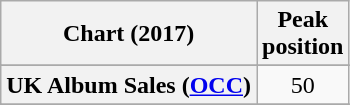<table class="wikitable sortable plainrowheaders" style="text-align:center">
<tr>
<th scope="col">Chart (2017)</th>
<th scope="col">Peak<br>position</th>
</tr>
<tr>
</tr>
<tr>
<th scope="row">UK Album Sales (<a href='#'>OCC</a>)</th>
<td>50</td>
</tr>
<tr>
</tr>
<tr>
</tr>
</table>
